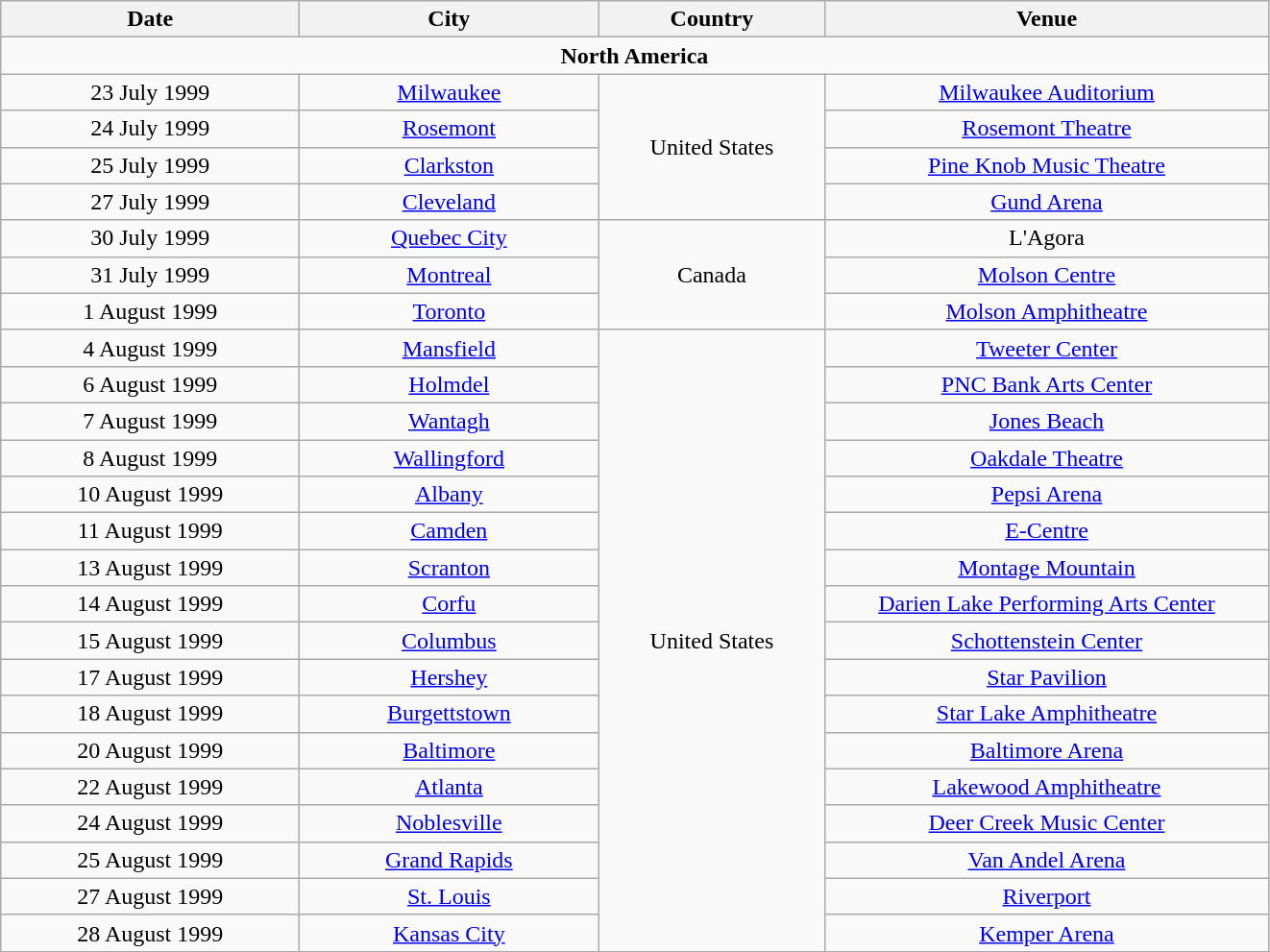<table class="wikitable" style="text-align:center">
<tr>
<th style="width:200px;">Date</th>
<th style="width:200px;">City</th>
<th style="width:150px;">Country</th>
<th style="width:300px;">Venue</th>
</tr>
<tr>
<td colspan="4"><strong>North America</strong></td>
</tr>
<tr>
<td>23 July 1999</td>
<td><a href='#'>Milwaukee</a></td>
<td rowspan="4">United States</td>
<td><a href='#'>Milwaukee Auditorium</a></td>
</tr>
<tr>
<td>24 July 1999</td>
<td><a href='#'>Rosemont</a></td>
<td><a href='#'>Rosemont Theatre</a></td>
</tr>
<tr>
<td>25 July 1999</td>
<td><a href='#'>Clarkston</a></td>
<td><a href='#'>Pine Knob Music Theatre</a></td>
</tr>
<tr>
<td>27 July 1999</td>
<td><a href='#'>Cleveland</a></td>
<td><a href='#'>Gund Arena</a></td>
</tr>
<tr>
<td>30 July 1999</td>
<td><a href='#'>Quebec City</a></td>
<td rowspan=3>Canada</td>
<td>L'Agora</td>
</tr>
<tr>
<td>31 July 1999</td>
<td><a href='#'>Montreal</a></td>
<td><a href='#'>Molson Centre</a></td>
</tr>
<tr>
<td>1 August 1999</td>
<td><a href='#'>Toronto</a></td>
<td><a href='#'>Molson Amphitheatre</a></td>
</tr>
<tr>
<td>4 August 1999</td>
<td><a href='#'>Mansfield</a></td>
<td rowspan="17">United States</td>
<td><a href='#'>Tweeter Center</a></td>
</tr>
<tr>
<td>6 August 1999</td>
<td><a href='#'>Holmdel</a></td>
<td><a href='#'>PNC Bank Arts Center</a></td>
</tr>
<tr>
<td>7 August 1999</td>
<td><a href='#'>Wantagh</a></td>
<td><a href='#'>Jones Beach</a></td>
</tr>
<tr>
<td>8 August 1999</td>
<td><a href='#'>Wallingford</a></td>
<td><a href='#'>Oakdale Theatre</a></td>
</tr>
<tr>
<td>10 August 1999</td>
<td><a href='#'>Albany</a></td>
<td><a href='#'>Pepsi Arena</a></td>
</tr>
<tr>
<td>11 August 1999</td>
<td><a href='#'>Camden</a></td>
<td><a href='#'>E-Centre</a></td>
</tr>
<tr>
<td>13 August 1999</td>
<td><a href='#'>Scranton</a></td>
<td><a href='#'>Montage Mountain</a></td>
</tr>
<tr>
<td>14 August 1999</td>
<td><a href='#'>Corfu</a></td>
<td><a href='#'>Darien Lake Performing Arts Center</a></td>
</tr>
<tr>
<td>15 August 1999</td>
<td><a href='#'>Columbus</a></td>
<td><a href='#'>Schottenstein Center</a></td>
</tr>
<tr>
<td>17 August 1999</td>
<td><a href='#'>Hershey</a></td>
<td><a href='#'>Star Pavilion</a></td>
</tr>
<tr>
<td>18 August 1999</td>
<td><a href='#'>Burgettstown</a></td>
<td><a href='#'>Star Lake Amphitheatre</a></td>
</tr>
<tr>
<td>20 August 1999</td>
<td><a href='#'>Baltimore</a></td>
<td><a href='#'>Baltimore Arena</a></td>
</tr>
<tr>
<td>22 August 1999</td>
<td><a href='#'>Atlanta</a></td>
<td><a href='#'>Lakewood Amphitheatre</a></td>
</tr>
<tr>
<td>24 August 1999</td>
<td><a href='#'>Noblesville</a></td>
<td><a href='#'>Deer Creek Music Center</a></td>
</tr>
<tr>
<td>25 August 1999</td>
<td><a href='#'>Grand Rapids</a></td>
<td><a href='#'>Van Andel Arena</a></td>
</tr>
<tr>
<td>27 August 1999</td>
<td><a href='#'>St. Louis</a></td>
<td><a href='#'>Riverport</a></td>
</tr>
<tr>
<td>28 August 1999</td>
<td><a href='#'>Kansas City</a></td>
<td><a href='#'>Kemper Arena</a></td>
</tr>
</table>
